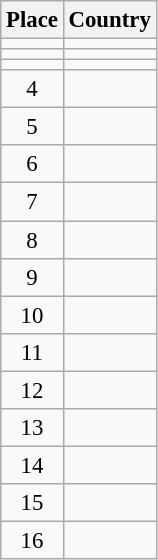<table class="wikitable" style="font-size:95%;">
<tr>
<th>Place</th>
<th>Country</th>
</tr>
<tr>
<td align=center></td>
<td></td>
</tr>
<tr>
<td align=center></td>
<td></td>
</tr>
<tr>
<td align=center></td>
<td></td>
</tr>
<tr>
<td align=center>4</td>
<td></td>
</tr>
<tr>
<td align=center>5</td>
<td></td>
</tr>
<tr>
<td align=center>6</td>
<td></td>
</tr>
<tr>
<td align=center>7</td>
<td></td>
</tr>
<tr>
<td align=center>8</td>
<td></td>
</tr>
<tr>
<td align=center>9</td>
<td></td>
</tr>
<tr>
<td align=center>10</td>
<td></td>
</tr>
<tr>
<td align=center>11</td>
<td></td>
</tr>
<tr>
<td align=center>12</td>
<td></td>
</tr>
<tr>
<td align=center>13</td>
<td></td>
</tr>
<tr>
<td align=center>14</td>
<td></td>
</tr>
<tr>
<td align=center>15</td>
<td></td>
</tr>
<tr>
<td align=center>16</td>
<td></td>
</tr>
</table>
